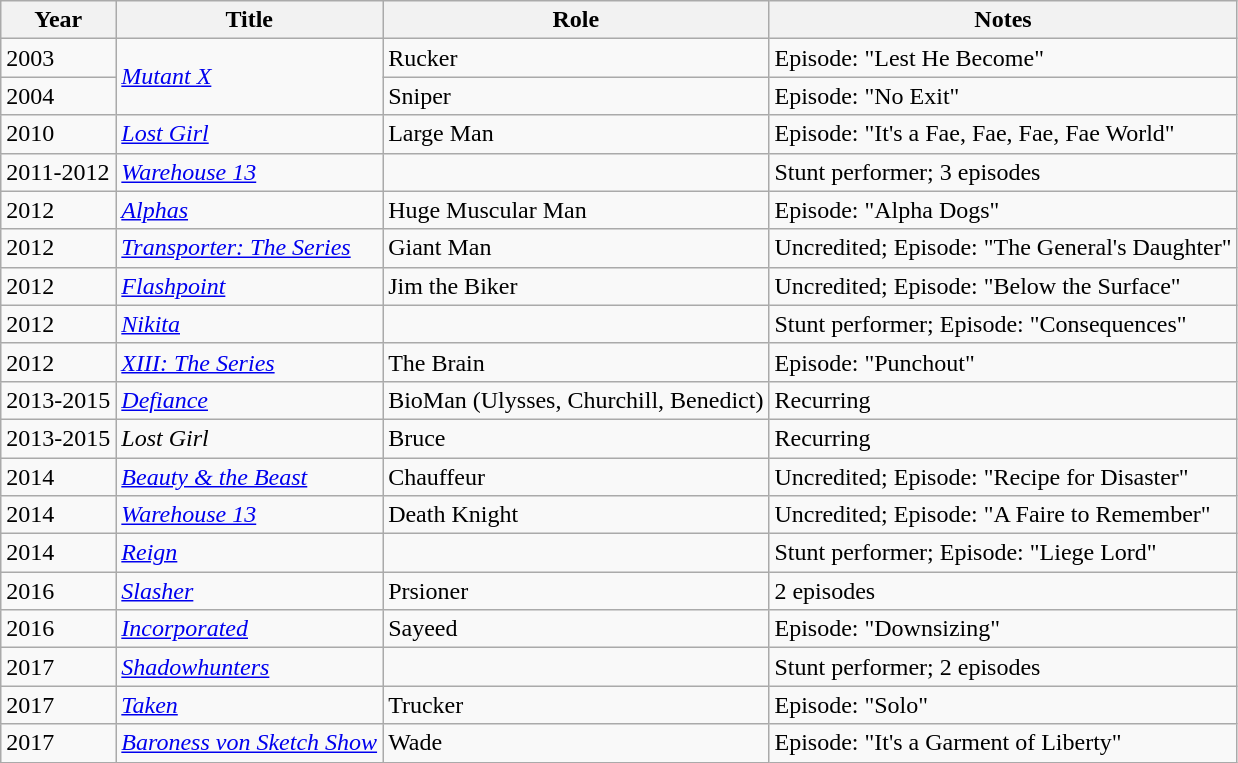<table class="wikitable sortable">
<tr>
<th>Year</th>
<th>Title</th>
<th>Role</th>
<th class="unsortable">Notes</th>
</tr>
<tr>
<td>2003</td>
<td rowspan="2"><em><a href='#'>Mutant X</a></em></td>
<td>Rucker</td>
<td>Episode: "Lest He Become"</td>
</tr>
<tr>
<td>2004</td>
<td>Sniper</td>
<td>Episode: "No Exit"</td>
</tr>
<tr>
<td>2010</td>
<td><em><a href='#'>Lost Girl</a></em></td>
<td>Large Man</td>
<td>Episode: "It's a Fae, Fae, Fae, Fae World"</td>
</tr>
<tr>
<td>2011-2012</td>
<td><em><a href='#'>Warehouse 13</a></em></td>
<td></td>
<td>Stunt performer; 3 episodes</td>
</tr>
<tr>
<td>2012</td>
<td><em><a href='#'>Alphas</a></em></td>
<td>Huge Muscular Man</td>
<td>Episode: "Alpha Dogs"</td>
</tr>
<tr>
<td>2012</td>
<td><em><a href='#'>Transporter: The Series</a></em></td>
<td>Giant Man</td>
<td>Uncredited; Episode: "The General's Daughter"</td>
</tr>
<tr>
<td>2012</td>
<td><em><a href='#'>Flashpoint</a></em></td>
<td>Jim the Biker</td>
<td>Uncredited; Episode: "Below the Surface"</td>
</tr>
<tr>
<td>2012</td>
<td><em><a href='#'>Nikita</a></em></td>
<td></td>
<td>Stunt performer; Episode: "Consequences"</td>
</tr>
<tr>
<td>2012</td>
<td><em><a href='#'>XIII: The Series</a></em></td>
<td>The Brain</td>
<td>Episode: "Punchout"</td>
</tr>
<tr>
<td>2013-2015</td>
<td><em><a href='#'>Defiance</a></em></td>
<td>BioMan (Ulysses, Churchill, Benedict)</td>
<td>Recurring</td>
</tr>
<tr>
<td>2013-2015</td>
<td><em>Lost Girl</em></td>
<td>Bruce</td>
<td>Recurring</td>
</tr>
<tr>
<td>2014</td>
<td><em><a href='#'>Beauty & the Beast</a></em></td>
<td>Chauffeur</td>
<td>Uncredited; Episode: "Recipe for Disaster"</td>
</tr>
<tr>
<td>2014</td>
<td><em><a href='#'>Warehouse 13</a></em></td>
<td>Death Knight</td>
<td>Uncredited; Episode: "A Faire to Remember"</td>
</tr>
<tr>
<td>2014</td>
<td><em><a href='#'>Reign</a></em></td>
<td></td>
<td>Stunt performer; Episode: "Liege Lord"</td>
</tr>
<tr>
<td>2016</td>
<td><em><a href='#'>Slasher</a></em></td>
<td>Prsioner</td>
<td>2 episodes</td>
</tr>
<tr>
<td>2016</td>
<td><em><a href='#'>Incorporated</a></em></td>
<td>Sayeed</td>
<td>Episode: "Downsizing"</td>
</tr>
<tr>
<td>2017</td>
<td><em><a href='#'>Shadowhunters</a></em></td>
<td></td>
<td>Stunt performer; 2 episodes</td>
</tr>
<tr>
<td>2017</td>
<td><em><a href='#'>Taken</a></em></td>
<td>Trucker</td>
<td>Episode: "Solo"</td>
</tr>
<tr>
<td>2017</td>
<td><em><a href='#'>Baroness von Sketch Show</a></em></td>
<td>Wade</td>
<td>Episode: "It's a Garment of Liberty"</td>
</tr>
</table>
